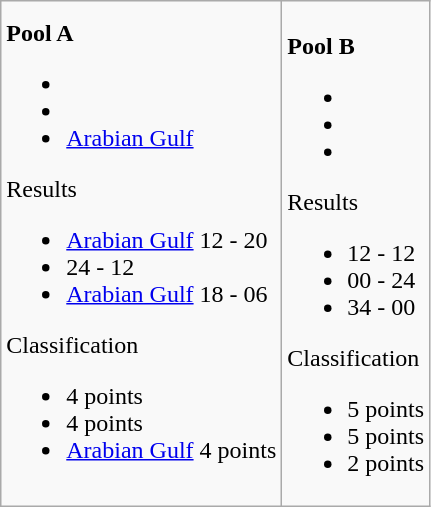<table class="wikitable">
<tr>
<td><strong>Pool A</strong><br><ul><li></li><li></li><li> <a href='#'>Arabian Gulf</a></li></ul>Results<ul><li> <a href='#'>Arabian Gulf</a> 12 - 20 </li><li> 24 - 12 </li><li> <a href='#'>Arabian Gulf</a> 18 - 06 </li></ul>Classification<ul><li> 4 points</li><li> 4 points</li><li> <a href='#'>Arabian Gulf</a> 4 points</li></ul></td>
<td><br><strong>Pool B</strong><ul><li></li><li></li><li></li></ul>Results<ul><li> 12 - 12 </li><li> 00 - 24 </li><li> 34 - 00 </li></ul>Classification<ul><li> 5 points</li><li> 5 points</li><li> 2 points</li></ul></td>
</tr>
</table>
